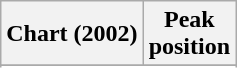<table class="wikitable plainrowheaders sortable">
<tr>
<th scope="col">Chart (2002)</th>
<th scope="col">Peak<br> position</th>
</tr>
<tr>
</tr>
<tr>
</tr>
</table>
